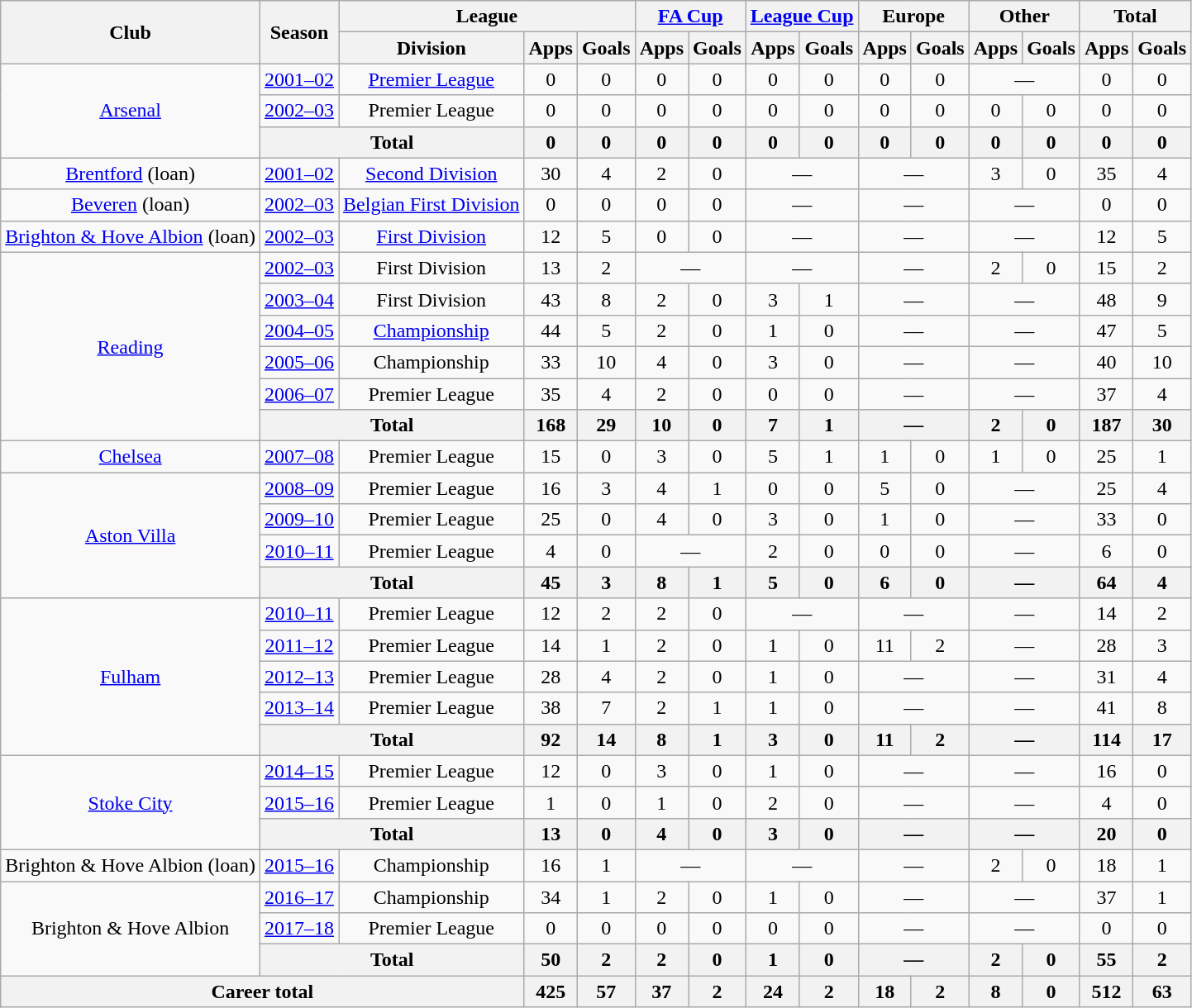<table class="wikitable" style="text-align: center;">
<tr>
<th rowspan=2>Club</th>
<th rowspan=2>Season</th>
<th colspan=3>League</th>
<th colspan=2><a href='#'>FA Cup</a></th>
<th colspan=2><a href='#'>League Cup</a></th>
<th colspan=2>Europe</th>
<th colspan=2>Other</th>
<th colspan=2>Total</th>
</tr>
<tr>
<th>Division</th>
<th>Apps</th>
<th>Goals</th>
<th>Apps</th>
<th>Goals</th>
<th>Apps</th>
<th>Goals</th>
<th>Apps</th>
<th>Goals</th>
<th>Apps</th>
<th>Goals</th>
<th>Apps</th>
<th>Goals</th>
</tr>
<tr>
<td rowspan=3><a href='#'>Arsenal</a></td>
<td><a href='#'>2001–02</a></td>
<td><a href='#'>Premier League</a></td>
<td>0</td>
<td>0</td>
<td>0</td>
<td>0</td>
<td>0</td>
<td>0</td>
<td>0</td>
<td>0</td>
<td colspan="2">—</td>
<td>0</td>
<td>0</td>
</tr>
<tr>
<td><a href='#'>2002–03</a></td>
<td>Premier League</td>
<td>0</td>
<td>0</td>
<td>0</td>
<td>0</td>
<td>0</td>
<td>0</td>
<td>0</td>
<td>0</td>
<td>0</td>
<td>0</td>
<td>0</td>
<td>0</td>
</tr>
<tr>
<th colspan=2>Total</th>
<th>0</th>
<th>0</th>
<th>0</th>
<th>0</th>
<th>0</th>
<th>0</th>
<th>0</th>
<th>0</th>
<th>0</th>
<th>0</th>
<th>0</th>
<th>0</th>
</tr>
<tr>
<td><a href='#'>Brentford</a> (loan)</td>
<td><a href='#'>2001–02</a></td>
<td><a href='#'>Second Division</a></td>
<td>30</td>
<td>4</td>
<td>2</td>
<td>0</td>
<td colspan=2>—</td>
<td colspan=2>—</td>
<td>3</td>
<td>0</td>
<td>35</td>
<td>4</td>
</tr>
<tr>
<td><a href='#'>Beveren</a> (loan)</td>
<td><a href='#'>2002–03</a></td>
<td><a href='#'>Belgian First Division</a></td>
<td>0</td>
<td>0</td>
<td>0</td>
<td>0</td>
<td colspan=2>—</td>
<td colspan=2>—</td>
<td colspan=2>—</td>
<td>0</td>
<td>0</td>
</tr>
<tr>
<td><a href='#'>Brighton & Hove Albion</a> (loan)</td>
<td><a href='#'>2002–03</a></td>
<td><a href='#'>First Division</a></td>
<td>12</td>
<td>5</td>
<td>0</td>
<td>0</td>
<td colspan=2>—</td>
<td colspan=2>—</td>
<td colspan=2>—</td>
<td>12</td>
<td>5</td>
</tr>
<tr>
<td rowspan=6><a href='#'>Reading</a></td>
<td><a href='#'>2002–03</a></td>
<td>First Division</td>
<td>13</td>
<td>2</td>
<td colspan=2>—</td>
<td colspan=2>—</td>
<td colspan=2>—</td>
<td>2</td>
<td>0</td>
<td>15</td>
<td>2</td>
</tr>
<tr>
<td><a href='#'>2003–04</a></td>
<td>First Division</td>
<td>43</td>
<td>8</td>
<td>2</td>
<td>0</td>
<td>3</td>
<td>1</td>
<td colspan=2>—</td>
<td colspan=2>—</td>
<td>48</td>
<td>9</td>
</tr>
<tr>
<td><a href='#'>2004–05</a></td>
<td><a href='#'>Championship</a></td>
<td>44</td>
<td>5</td>
<td>2</td>
<td>0</td>
<td>1</td>
<td>0</td>
<td colspan=2>—</td>
<td colspan=2>—</td>
<td>47</td>
<td>5</td>
</tr>
<tr>
<td><a href='#'>2005–06</a></td>
<td>Championship</td>
<td>33</td>
<td>10</td>
<td>4</td>
<td>0</td>
<td>3</td>
<td>0</td>
<td colspan=2>—</td>
<td colspan=2>—</td>
<td>40</td>
<td>10</td>
</tr>
<tr>
<td><a href='#'>2006–07</a></td>
<td>Premier League</td>
<td>35</td>
<td>4</td>
<td>2</td>
<td>0</td>
<td>0</td>
<td>0</td>
<td colspan=2>—</td>
<td colspan=2>—</td>
<td>37</td>
<td>4</td>
</tr>
<tr>
<th colspan=2>Total</th>
<th>168</th>
<th>29</th>
<th>10</th>
<th>0</th>
<th>7</th>
<th>1</th>
<th colspan=2>—</th>
<th>2</th>
<th>0</th>
<th>187</th>
<th>30</th>
</tr>
<tr>
<td><a href='#'>Chelsea</a></td>
<td><a href='#'>2007–08</a></td>
<td>Premier League</td>
<td>15</td>
<td>0</td>
<td>3</td>
<td>0</td>
<td>5</td>
<td>1</td>
<td>1</td>
<td>0</td>
<td>1</td>
<td>0</td>
<td>25</td>
<td>1</td>
</tr>
<tr>
<td rowspan=4><a href='#'>Aston Villa</a></td>
<td><a href='#'>2008–09</a></td>
<td>Premier League</td>
<td>16</td>
<td>3</td>
<td>4</td>
<td>1</td>
<td>0</td>
<td>0</td>
<td>5</td>
<td>0</td>
<td colspan=2>—</td>
<td>25</td>
<td>4</td>
</tr>
<tr>
<td><a href='#'>2009–10</a></td>
<td>Premier League</td>
<td>25</td>
<td>0</td>
<td>4</td>
<td>0</td>
<td>3</td>
<td>0</td>
<td>1</td>
<td>0</td>
<td colspan=2>—</td>
<td>33</td>
<td>0</td>
</tr>
<tr>
<td><a href='#'>2010–11</a></td>
<td>Premier League</td>
<td>4</td>
<td>0</td>
<td colspan=2>—</td>
<td>2</td>
<td>0</td>
<td>0</td>
<td>0</td>
<td colspan=2>—</td>
<td>6</td>
<td>0</td>
</tr>
<tr>
<th colspan=2>Total</th>
<th>45</th>
<th>3</th>
<th>8</th>
<th>1</th>
<th>5</th>
<th>0</th>
<th>6</th>
<th>0</th>
<th colspan=2>—</th>
<th>64</th>
<th>4</th>
</tr>
<tr>
<td rowspan=5><a href='#'>Fulham</a></td>
<td><a href='#'>2010–11</a></td>
<td>Premier League</td>
<td>12</td>
<td>2</td>
<td>2</td>
<td>0</td>
<td colspan=2>—</td>
<td colspan=2>—</td>
<td colspan=2>—</td>
<td>14</td>
<td>2</td>
</tr>
<tr>
<td><a href='#'>2011–12</a></td>
<td>Premier League</td>
<td>14</td>
<td>1</td>
<td>2</td>
<td>0</td>
<td>1</td>
<td>0</td>
<td>11</td>
<td>2</td>
<td colspan=2>—</td>
<td>28</td>
<td>3</td>
</tr>
<tr>
<td><a href='#'>2012–13</a></td>
<td>Premier League</td>
<td>28</td>
<td>4</td>
<td>2</td>
<td>0</td>
<td>1</td>
<td>0</td>
<td colspan=2>—</td>
<td colspan=2>—</td>
<td>31</td>
<td>4</td>
</tr>
<tr>
<td><a href='#'>2013–14</a></td>
<td>Premier League</td>
<td>38</td>
<td>7</td>
<td>2</td>
<td>1</td>
<td>1</td>
<td>0</td>
<td colspan=2>—</td>
<td colspan=2>—</td>
<td>41</td>
<td>8</td>
</tr>
<tr>
<th colspan=2>Total</th>
<th>92</th>
<th>14</th>
<th>8</th>
<th>1</th>
<th>3</th>
<th>0</th>
<th>11</th>
<th>2</th>
<th colspan=2>—</th>
<th>114</th>
<th>17</th>
</tr>
<tr>
<td rowspan=3><a href='#'>Stoke City</a></td>
<td><a href='#'>2014–15</a></td>
<td>Premier League</td>
<td>12</td>
<td>0</td>
<td>3</td>
<td>0</td>
<td>1</td>
<td>0</td>
<td colspan=2>—</td>
<td colspan=2>—</td>
<td>16</td>
<td>0</td>
</tr>
<tr>
<td><a href='#'>2015–16</a></td>
<td>Premier League</td>
<td>1</td>
<td>0</td>
<td>1</td>
<td>0</td>
<td>2</td>
<td>0</td>
<td colspan=2>—</td>
<td colspan=2>—</td>
<td>4</td>
<td>0</td>
</tr>
<tr>
<th colspan=2>Total</th>
<th>13</th>
<th>0</th>
<th>4</th>
<th>0</th>
<th>3</th>
<th>0</th>
<th colspan=2>—</th>
<th colspan=2>—</th>
<th>20</th>
<th>0</th>
</tr>
<tr>
<td>Brighton & Hove Albion (loan)</td>
<td><a href='#'>2015–16</a></td>
<td>Championship</td>
<td>16</td>
<td>1</td>
<td colspan=2>—</td>
<td colspan=2>—</td>
<td colspan=2>—</td>
<td>2</td>
<td>0</td>
<td>18</td>
<td>1</td>
</tr>
<tr>
<td rowspan=3>Brighton & Hove Albion</td>
<td><a href='#'>2016–17</a></td>
<td>Championship</td>
<td>34</td>
<td>1</td>
<td>2</td>
<td>0</td>
<td>1</td>
<td>0</td>
<td colspan=2>—</td>
<td colspan=2>—</td>
<td>37</td>
<td>1</td>
</tr>
<tr>
<td><a href='#'>2017–18</a></td>
<td>Premier League</td>
<td>0</td>
<td>0</td>
<td>0</td>
<td>0</td>
<td>0</td>
<td>0</td>
<td colspan=2>—</td>
<td colspan=2>—</td>
<td>0</td>
<td>0</td>
</tr>
<tr>
<th colspan=2>Total</th>
<th>50</th>
<th>2</th>
<th>2</th>
<th>0</th>
<th>1</th>
<th>0</th>
<th colspan=2>—</th>
<th>2</th>
<th>0</th>
<th>55</th>
<th>2</th>
</tr>
<tr>
<th colspan=3>Career total</th>
<th>425</th>
<th>57</th>
<th>37</th>
<th>2</th>
<th>24</th>
<th>2</th>
<th>18</th>
<th>2</th>
<th>8</th>
<th>0</th>
<th>512</th>
<th>63</th>
</tr>
</table>
